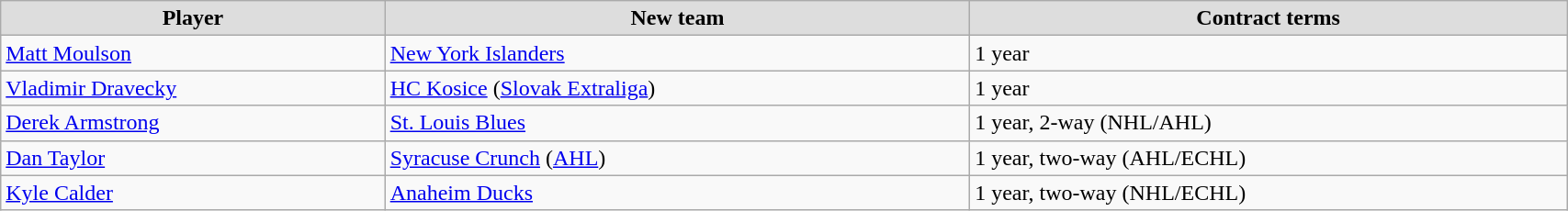<table class="wikitable" width=90%>
<tr align="center"  bgcolor="#dddddd">
<td><strong>Player</strong></td>
<td><strong>New team</strong></td>
<td><strong>Contract terms</strong></td>
</tr>
<tr>
<td><a href='#'>Matt Moulson</a></td>
<td><a href='#'>New York Islanders</a></td>
<td>1 year</td>
</tr>
<tr>
<td><a href='#'>Vladimir Dravecky</a></td>
<td><a href='#'>HC Kosice</a> (<a href='#'>Slovak Extraliga</a>)</td>
<td>1 year</td>
</tr>
<tr>
<td><a href='#'>Derek Armstrong</a></td>
<td><a href='#'>St. Louis Blues</a></td>
<td>1 year, 2-way (NHL/AHL)</td>
</tr>
<tr>
<td><a href='#'>Dan Taylor</a></td>
<td><a href='#'>Syracuse Crunch</a> (<a href='#'>AHL</a>)</td>
<td>1 year, two-way (AHL/ECHL)</td>
</tr>
<tr>
<td><a href='#'>Kyle Calder</a></td>
<td><a href='#'>Anaheim Ducks</a></td>
<td>1 year, two-way (NHL/ECHL)</td>
</tr>
</table>
